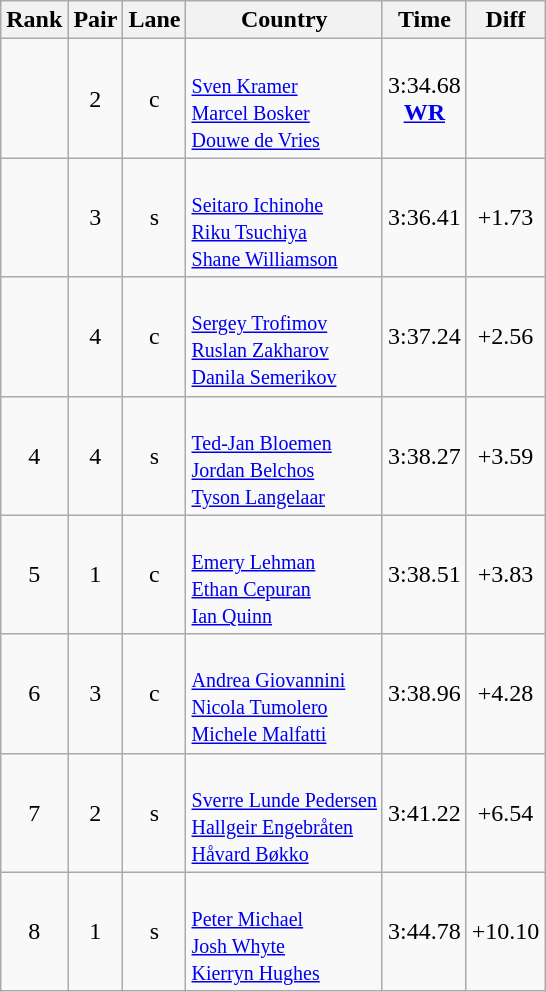<table class="wikitable sortable" style="text-align:center">
<tr>
<th>Rank</th>
<th>Pair</th>
<th>Lane</th>
<th>Country</th>
<th>Time</th>
<th>Diff</th>
</tr>
<tr>
<td></td>
<td>2</td>
<td>c</td>
<td align=left><br><small><a href='#'>Sven Kramer</a><br><a href='#'>Marcel Bosker</a><br><a href='#'>Douwe de Vries</a></small></td>
<td>3:34.68<br><strong><a href='#'>WR</a></strong></td>
<td></td>
</tr>
<tr>
<td></td>
<td>3</td>
<td>s</td>
<td align=left><br><small><a href='#'>Seitaro Ichinohe</a><br><a href='#'>Riku Tsuchiya</a><br><a href='#'>Shane Williamson</a></small></td>
<td>3:36.41</td>
<td>+1.73</td>
</tr>
<tr>
<td></td>
<td>4</td>
<td>c</td>
<td align=left><br><small><a href='#'>Sergey Trofimov</a><br><a href='#'>Ruslan Zakharov</a><br><a href='#'>Danila Semerikov</a></small></td>
<td>3:37.24</td>
<td>+2.56</td>
</tr>
<tr>
<td>4</td>
<td>4</td>
<td>s</td>
<td align=left><br><small><a href='#'>Ted-Jan Bloemen</a><br><a href='#'>Jordan Belchos</a><br><a href='#'>Tyson Langelaar</a></small></td>
<td>3:38.27</td>
<td>+3.59</td>
</tr>
<tr>
<td>5</td>
<td>1</td>
<td>c</td>
<td align=left><br><small><a href='#'>Emery Lehman</a><br><a href='#'>Ethan Cepuran</a><br><a href='#'>Ian Quinn</a></small></td>
<td>3:38.51</td>
<td>+3.83</td>
</tr>
<tr>
<td>6</td>
<td>3</td>
<td>c</td>
<td align=left><br><small><a href='#'>Andrea Giovannini</a><br><a href='#'>Nicola Tumolero</a><br><a href='#'>Michele Malfatti</a></small></td>
<td>3:38.96</td>
<td>+4.28</td>
</tr>
<tr>
<td>7</td>
<td>2</td>
<td>s</td>
<td align=left><br><small><a href='#'>Sverre Lunde Pedersen</a><br><a href='#'>Hallgeir Engebråten</a><br><a href='#'>Håvard Bøkko</a></small></td>
<td>3:41.22</td>
<td>+6.54</td>
</tr>
<tr>
<td>8</td>
<td>1</td>
<td>s</td>
<td align=left><br><small><a href='#'>Peter Michael</a><br><a href='#'>Josh Whyte</a><br><a href='#'>Kierryn Hughes</a></small></td>
<td>3:44.78</td>
<td>+10.10</td>
</tr>
</table>
